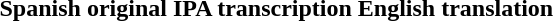<table class="cellpadding">
<tr>
<th>Spanish original</th>
<th>IPA transcription</th>
<th>English translation</th>
</tr>
<tr style="vertical-align:top; white-space:nowrap;">
<td></td>
<td></td>
<td></td>
</tr>
</table>
